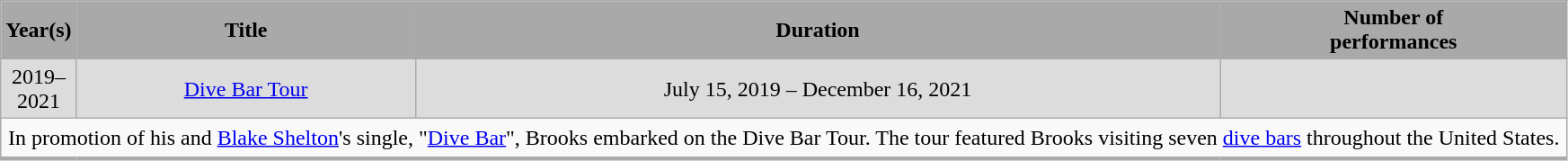<table class="wikitable">
<tr>
<th style="background:darkGrey;">Year(s)</th>
<th style="background:darkGrey;">Title</th>
<th style="background:darkGrey;">Duration</th>
<th style="background:darkGrey;">Number of<br>performances</th>
</tr>
<tr style="background:#dcdcdc;">
<td style="text-align:center; width:5px;;">2019–2021</td>
<td style="background:#dcdcdc; text-align:center;"><a href='#'>Dive Bar Tour</a></td>
<td style="background:#dcdcdc; text-align:center;">July 15, 2019 – December 16, 2021</td>
<td style="background:#dcdcdc;"></td>
</tr>
<tr>
<td colspan="4" style="border-bottom-width:3px; padding:5px;">In promotion of his and <a href='#'>Blake Shelton</a>'s single, "<a href='#'>Dive Bar</a>", Brooks embarked on the Dive Bar Tour. The tour featured Brooks visiting seven <a href='#'>dive bars</a> throughout the United States.</td>
</tr>
</table>
